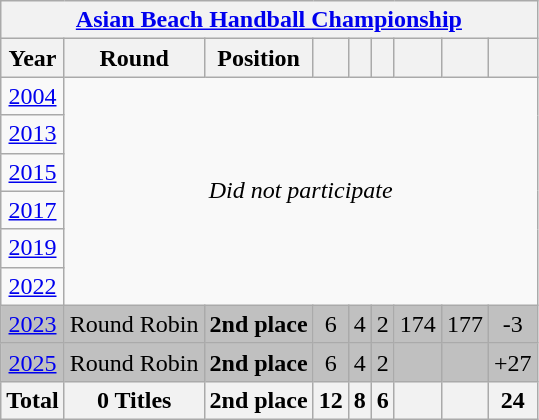<table class="wikitable" style="text-align: center;">
<tr>
<th colspan=9><a href='#'>Asian Beach Handball Championship</a></th>
</tr>
<tr>
<th>Year</th>
<th>Round</th>
<th>Position</th>
<th></th>
<th></th>
<th></th>
<th></th>
<th></th>
<th></th>
</tr>
<tr>
<td> <a href='#'>2004</a></td>
<td colspan=9 rowspan=6><em> Did not participate</em></td>
</tr>
<tr>
<td> <a href='#'>2013</a></td>
</tr>
<tr>
<td> <a href='#'>2015</a></td>
</tr>
<tr>
<td> <a href='#'>2017</a></td>
</tr>
<tr>
<td> <a href='#'>2019</a></td>
</tr>
<tr>
<td> <a href='#'>2022</a></td>
</tr>
<tr style="background:silver;">
<td> <a href='#'>2023</a></td>
<td>Round Robin</td>
<td><strong>2nd place</strong></td>
<td>6</td>
<td>4</td>
<td>2</td>
<td>174</td>
<td>177</td>
<td>-3</td>
</tr>
<tr style="background:silver;">
<td> <a href='#'>2025</a></td>
<td>Round Robin</td>
<td><strong>2nd place</strong></td>
<td>6</td>
<td>4</td>
<td>2</td>
<td></td>
<td></td>
<td>+27</td>
</tr>
<tr>
<th>Total</th>
<th>0 Titles</th>
<th><strong>2nd place</strong></th>
<th>12</th>
<th>8</th>
<th>6</th>
<th></th>
<th></th>
<th>24</th>
</tr>
</table>
